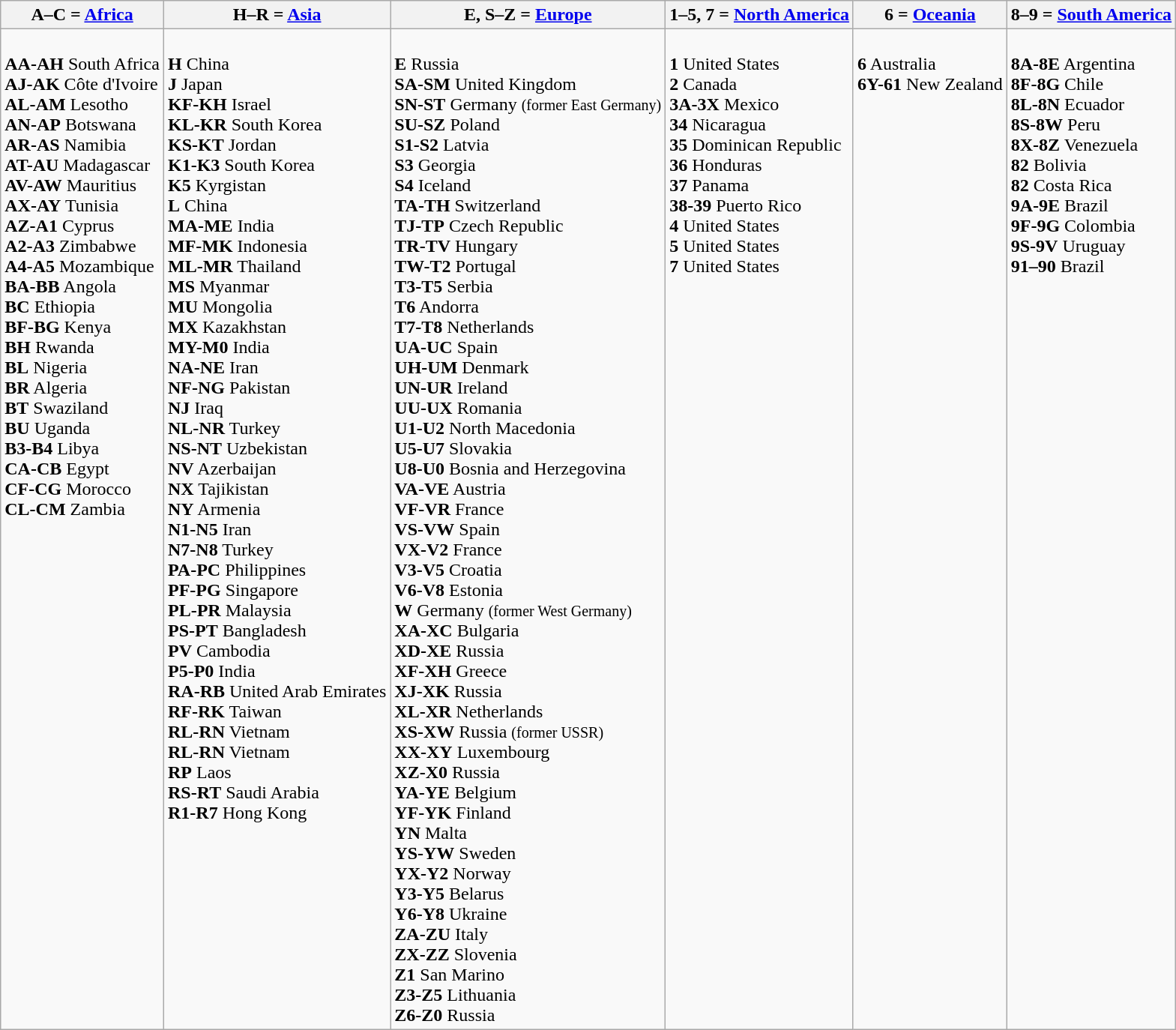<table class="wikitable">
<tr>
<th><strong>A–C = <a href='#'>Africa</a></strong></th>
<th><strong>H–R = <a href='#'>Asia</a></strong></th>
<th><strong>E, S–Z = <a href='#'>Europe</a></strong></th>
<th><strong>1–5, 7 = <a href='#'>North America</a></strong></th>
<th><strong>6 = <a href='#'>Oceania</a></strong></th>
<th><strong>8–9 = <a href='#'>South America</a></strong></th>
</tr>
<tr valign="top">
<td><br><strong>AA-AH</strong> South Africa<br>
<strong>AJ-AK</strong> Côte d'Ivoire<br>
<strong>AL-AM</strong> Lesotho <br>
<strong>AN-AP</strong> Botswana <br>
<strong>AR-AS</strong> Namibia <br>
<strong>AT-AU</strong> Madagascar <br>
<strong>AV-AW</strong> Mauritius <br>
<strong>AX-AY</strong> Tunisia <br>
<strong>AZ-A1</strong> Cyprus <br>
<strong>A2-A3</strong> Zimbabwe <br>
<strong>A4-A5</strong> Mozambique <br>
<strong>BA-BB</strong> Angola<br>
<strong>BC</strong>    Ethiopia<br>
<strong>BF-BG</strong> Kenya<br>
<strong>BH</strong>    Rwanda<br>
<strong>BL</strong>    Nigeria <br>
<strong>BR</strong>    Algeria <br>
<strong>BT</strong>    Swaziland<br>
<strong>BU</strong>    Uganda<br>
<strong>B3-B4</strong> Libya <br>
<strong>CA-CB</strong> Egypt<br>
<strong>CF-CG</strong> Morocco<br>
<strong>CL-CM</strong> Zambia<br></td>
<td><br><strong>H</strong>     China<br>
<strong>J</strong>     Japan<br>
<strong>KF-KH</strong> Israel<br>
<strong>KL-KR</strong> South Korea<br>
<strong>KS-KT</strong> Jordan<br>
<strong>K1-K3</strong> South Korea<br>
<strong>K5</strong> Kyrgistan<br>
<strong>L</strong>     China<br>
<strong>MA-ME</strong> India<br>
<strong>MF-MK</strong> Indonesia<br>
<strong>ML-MR</strong> Thailand<br>
<strong>MS</strong> Myanmar<br>
<strong>MU</strong> Mongolia<br>
<strong>MX</strong> Kazakhstan<br>
<strong>MY-M0</strong> India<br>
<strong>NA-NE</strong> Iran<br>
<strong>NF-NG</strong> Pakistan<br>
<strong>NJ</strong> Iraq<br>
<strong>NL-NR</strong> Turkey<br>
<strong>NS-NT</strong> Uzbekistan<br>
<strong>NV</strong> Azerbaijan<br>
<strong>NX</strong> Tajikistan<br>
<strong>NY</strong> Armenia<br>
<strong>N1-N5</strong> Iran<br>
<strong>N7-N8</strong> Turkey<br>
<strong>PA-PC</strong> Philippines<br>
<strong>PF-PG</strong> Singapore<br>
<strong>PL-PR</strong> Malaysia<br>
<strong>PS-PT</strong> Bangladesh<br>
<strong>PV</strong> Cambodia<br>
<strong>P5-P0</strong> India<br>
<strong>RA-RB</strong> United Arab Emirates<br>
<strong>RF-RK</strong> Taiwan<br>
<strong>RL-RN</strong> Vietnam<br>
<strong>RL-RN</strong> Vietnam<br>
<strong>RP</strong> Laos<br>
<strong>RS-RT</strong> Saudi Arabia<br>
<strong>R1-R7</strong> Hong Kong</td>
<td><br><strong>E</strong> Russia<br>
<strong>SA-SM</strong> United Kingdom<br>
<strong>SN-ST</strong> Germany <small>(former East Germany)</small><br>
<strong>SU-SZ</strong> Poland<br>
<strong>S1-S2</strong> Latvia<br>
<strong>S3</strong> Georgia<br>
<strong>S4</strong> Iceland<br>
<strong>TA-TH</strong> Switzerland<br>
<strong>TJ-TP</strong> Czech Republic<br>
<strong>TR-TV</strong> Hungary<br>
<strong>TW-T2</strong> Portugal<br>
<strong>T3-T5</strong> Serbia<br>
<strong>T6</strong>    Andorra<br>
<strong>T7-T8</strong> Netherlands<br>
<strong>UA-UC</strong> Spain<br>
<strong>UH-UM</strong> Denmark<br>
<strong>UN-UR</strong> Ireland<br>
<strong>UU-UX</strong> Romania<br>
<strong>U1-U2</strong> North Macedonia<br>
<strong>U5-U7</strong> Slovakia<br>
<strong>U8-U0</strong> Bosnia and Herzegovina<br>
<strong>VA-VE</strong> Austria<br>
<strong>VF-VR</strong> France<br>
<strong>VS-VW</strong> Spain<br>
<strong>VX-V2</strong> France<br>
<strong>V3-V5</strong> Croatia<br>
<strong>V6-V8</strong> Estonia<br>
<strong>W</strong> Germany <small>(former West Germany)</small><br>
<strong>XA-XC</strong> Bulgaria<br>
<strong>XD-XE</strong> Russia<br>
<strong>XF-XH</strong> Greece<br>
<strong>XJ-XK</strong> Russia<br>
<strong>XL-XR</strong> Netherlands<br>
<strong>XS-XW</strong> Russia <small>(former USSR)</small><br>
<strong>XX-XY</strong> Luxembourg<br>
<strong>XZ-X0</strong> Russia<br>
<strong>YA-YE</strong> Belgium<br>
<strong>YF-YK</strong> Finland<br>
<strong>YN</strong> Malta<br>
<strong>YS-YW</strong> Sweden<br>
<strong>YX-Y2</strong> Norway<br>
<strong>Y3-Y5</strong> Belarus<br>
<strong>Y6-Y8</strong> Ukraine<br>
<strong>ZA-ZU</strong> Italy<br>
<strong>ZX-ZZ</strong> Slovenia<br>
<strong>Z1</strong>    San Marino<br>
<strong>Z3-Z5</strong> Lithuania<br>
<strong>Z6-Z0</strong> Russia</td>
<td><br><strong>1</strong> United States<br>
<strong>2</strong> Canada<br>
<strong>3A-3X</strong> Mexico<br>
<strong>34</strong> Nicaragua<br>
<strong>35</strong> Dominican Republic<br>
<strong>36</strong> Honduras<br>
<strong>37</strong> Panama<br>
<strong>38-39</strong> Puerto Rico<br>
<strong>4</strong> United States<br>
<strong>5 </strong> United States<br>
<strong>7</strong> United States<br></td>
<td><br><strong>6</strong> Australia<br>
<strong>6Y-61</strong> New Zealand</td>
<td><br><strong>8A-8E</strong> Argentina<br>
<strong>8F-8G</strong> Chile<br>
<strong>8L-8N</strong> Ecuador<br>
<strong>8S-8W</strong> Peru<br>
<strong>8X-8Z</strong> Venezuela<br>
<strong>82</strong> Bolivia<br>
<strong>82</strong> Costa Rica<br>
<strong>9A-9E</strong> Brazil<br>
<strong>9F-9G</strong> Colombia<br>
<strong>9S-9V</strong> Uruguay<br>
<strong>91–90</strong> Brazil<br></td>
</tr>
</table>
